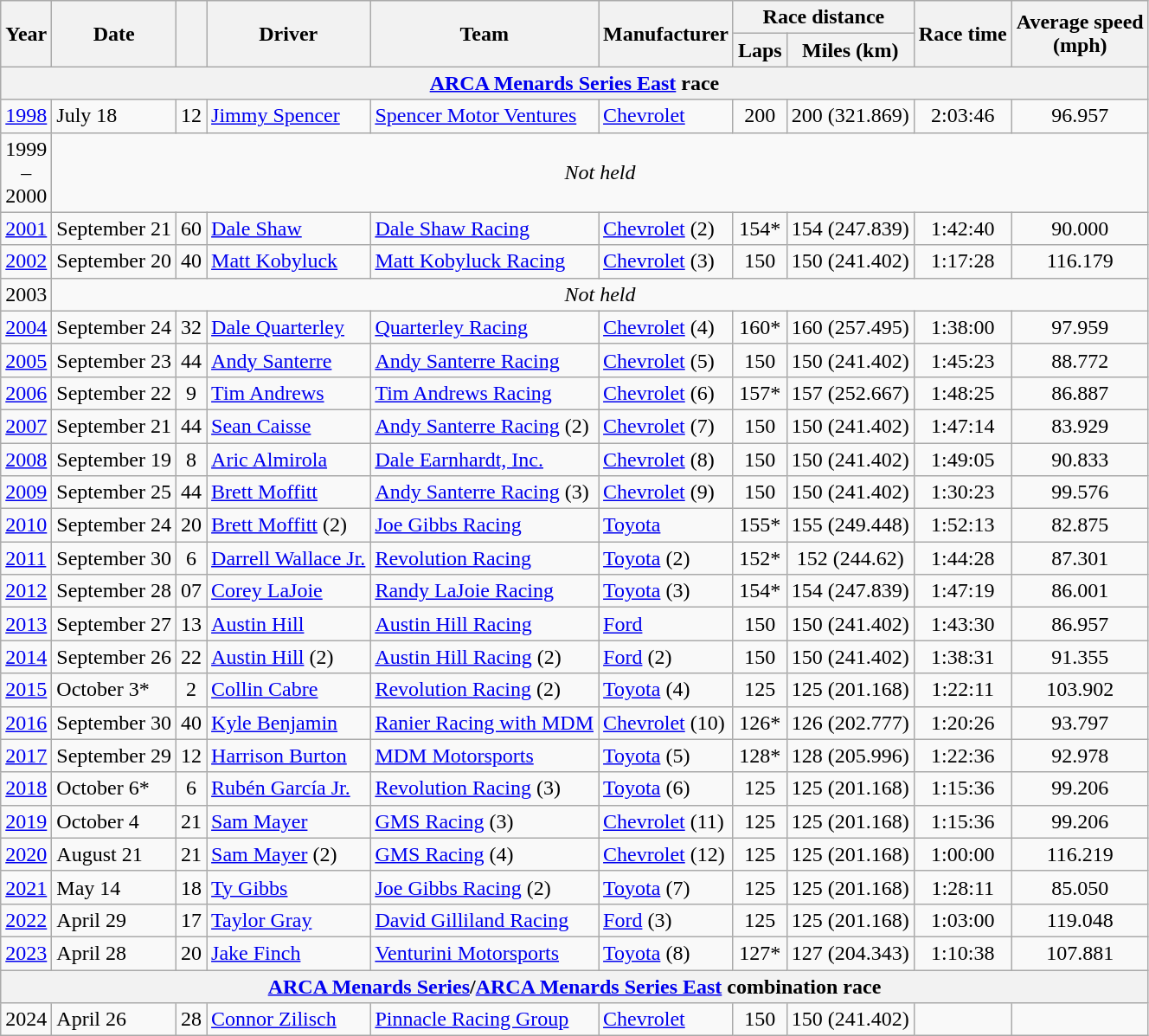<table class="wikitable">
<tr>
<th rowspan="2">Year</th>
<th rowspan="2">Date</th>
<th rowspan="2"></th>
<th rowspan="2">Driver</th>
<th rowspan="2">Team</th>
<th rowspan="2">Manufacturer</th>
<th colspan="2">Race distance</th>
<th rowspan="2">Race time</th>
<th rowspan="2">Average speed<br>(mph)</th>
</tr>
<tr>
<th>Laps</th>
<th>Miles (km)</th>
</tr>
<tr>
<th colspan=11><a href='#'>ARCA Menards Series East</a> race</th>
</tr>
<tr>
<td><a href='#'>1998</a></td>
<td>July 18</td>
<td align="center">12</td>
<td><a href='#'>Jimmy Spencer</a></td>
<td><a href='#'>Spencer Motor Ventures</a></td>
<td><a href='#'>Chevrolet</a></td>
<td align="center">200</td>
<td align="center">200 (321.869)</td>
<td align="center">2:03:46</td>
<td align="center">96.957</td>
</tr>
<tr>
<td align=center>1999<br>–<br>2000</td>
<td colspan="10" align="center"><em>Not held</em></td>
</tr>
<tr>
<td><a href='#'>2001</a></td>
<td>September 21</td>
<td align="center">60</td>
<td><a href='#'>Dale Shaw</a></td>
<td><a href='#'>Dale Shaw Racing</a></td>
<td><a href='#'>Chevrolet</a> (2)</td>
<td align="center">154*</td>
<td align="center">154 (247.839)</td>
<td align="center">1:42:40</td>
<td align="center">90.000</td>
</tr>
<tr>
<td><a href='#'>2002</a></td>
<td>September 20</td>
<td align="center">40</td>
<td><a href='#'>Matt Kobyluck</a></td>
<td><a href='#'>Matt Kobyluck Racing</a></td>
<td><a href='#'>Chevrolet</a> (3)</td>
<td align="center">150</td>
<td align="center">150 (241.402)</td>
<td align="center">1:17:28</td>
<td align="center">116.179</td>
</tr>
<tr>
<td align="center">2003</td>
<td colspan="9" align="center"><em>Not held</em></td>
</tr>
<tr>
<td><a href='#'>2004</a></td>
<td>September 24</td>
<td align="center">32</td>
<td><a href='#'>Dale Quarterley</a></td>
<td><a href='#'>Quarterley Racing</a></td>
<td><a href='#'>Chevrolet</a> (4)</td>
<td align="center">160*</td>
<td align="center">160 (257.495)</td>
<td align="center">1:38:00</td>
<td align="center">97.959</td>
</tr>
<tr>
<td><a href='#'>2005</a></td>
<td>September 23</td>
<td align="center">44</td>
<td><a href='#'>Andy Santerre</a></td>
<td><a href='#'>Andy Santerre Racing</a></td>
<td><a href='#'>Chevrolet</a> (5)</td>
<td align="center">150</td>
<td align="center">150 (241.402)</td>
<td align="center">1:45:23</td>
<td align="center">88.772</td>
</tr>
<tr>
<td><a href='#'>2006</a></td>
<td>September 22</td>
<td align="center">9</td>
<td><a href='#'>Tim Andrews</a></td>
<td><a href='#'>Tim Andrews Racing</a></td>
<td><a href='#'>Chevrolet</a> (6)</td>
<td align="center">157*</td>
<td align="center">157 (252.667)</td>
<td align="center">1:48:25</td>
<td align="center">86.887</td>
</tr>
<tr>
<td><a href='#'>2007</a></td>
<td>September 21</td>
<td align="center">44</td>
<td><a href='#'>Sean Caisse</a></td>
<td><a href='#'>Andy Santerre Racing</a> (2)</td>
<td><a href='#'>Chevrolet</a> (7)</td>
<td align="center">150</td>
<td align="center">150 (241.402)</td>
<td align="center">1:47:14</td>
<td align="center">83.929</td>
</tr>
<tr>
<td><a href='#'>2008</a></td>
<td>September 19</td>
<td align="center">8</td>
<td><a href='#'>Aric Almirola</a></td>
<td><a href='#'>Dale Earnhardt, Inc.</a></td>
<td><a href='#'>Chevrolet</a> (8)</td>
<td align="center">150</td>
<td align="center">150 (241.402)</td>
<td align="center">1:49:05</td>
<td align="center">90.833</td>
</tr>
<tr>
<td><a href='#'>2009</a></td>
<td>September 25</td>
<td align="center">44</td>
<td><a href='#'>Brett Moffitt</a></td>
<td><a href='#'>Andy Santerre Racing</a> (3)</td>
<td><a href='#'>Chevrolet</a> (9)</td>
<td align="center">150</td>
<td align="center">150 (241.402)</td>
<td align="center">1:30:23</td>
<td align="center">99.576</td>
</tr>
<tr>
<td><a href='#'>2010</a></td>
<td>September 24</td>
<td align="center">20</td>
<td><a href='#'>Brett Moffitt</a> (2)</td>
<td><a href='#'>Joe Gibbs Racing</a></td>
<td><a href='#'>Toyota</a></td>
<td align="center">155*</td>
<td align="center">155 (249.448)</td>
<td align="center">1:52:13</td>
<td align="center">82.875</td>
</tr>
<tr>
<td><a href='#'>2011</a></td>
<td>September 30</td>
<td align="center">6</td>
<td><a href='#'>Darrell Wallace Jr.</a></td>
<td><a href='#'>Revolution Racing</a></td>
<td><a href='#'>Toyota</a> (2)</td>
<td align="center">152*</td>
<td align="center">152 (244.62)</td>
<td align="center">1:44:28</td>
<td align="center">87.301</td>
</tr>
<tr>
<td><a href='#'>2012</a></td>
<td>September 28</td>
<td align="center">07</td>
<td><a href='#'>Corey LaJoie</a></td>
<td><a href='#'>Randy LaJoie Racing</a></td>
<td><a href='#'>Toyota</a> (3)</td>
<td align="center">154*</td>
<td align="center">154 (247.839)</td>
<td align="center">1:47:19</td>
<td align="center">86.001</td>
</tr>
<tr>
<td><a href='#'>2013</a></td>
<td>September 27</td>
<td align="center">13</td>
<td><a href='#'>Austin Hill</a></td>
<td><a href='#'>Austin Hill Racing</a></td>
<td><a href='#'>Ford</a></td>
<td align="center">150</td>
<td align="center">150 (241.402)</td>
<td align="center">1:43:30</td>
<td align="center">86.957</td>
</tr>
<tr>
<td><a href='#'>2014</a></td>
<td>September 26</td>
<td align="center">22</td>
<td><a href='#'>Austin Hill</a> (2)</td>
<td><a href='#'>Austin Hill Racing</a> (2)</td>
<td><a href='#'>Ford</a> (2)</td>
<td align="center">150</td>
<td align="center">150 (241.402)</td>
<td align="center">1:38:31</td>
<td align="center">91.355</td>
</tr>
<tr>
<td><a href='#'>2015</a></td>
<td>October 3*</td>
<td align="center">2</td>
<td><a href='#'>Collin Cabre</a></td>
<td><a href='#'>Revolution Racing</a> (2)</td>
<td><a href='#'>Toyota</a> (4)</td>
<td align="center">125</td>
<td align="center">125 (201.168)</td>
<td align="center">1:22:11</td>
<td align="center">103.902</td>
</tr>
<tr>
<td><a href='#'>2016</a></td>
<td>September 30</td>
<td align="center">40</td>
<td><a href='#'>Kyle Benjamin</a></td>
<td><a href='#'>Ranier Racing with MDM</a></td>
<td><a href='#'>Chevrolet</a> (10)</td>
<td align="center">126*</td>
<td align="center">126 (202.777)</td>
<td align="center">1:20:26</td>
<td align="center">93.797</td>
</tr>
<tr>
<td><a href='#'>2017</a></td>
<td>September 29</td>
<td align="center">12</td>
<td><a href='#'>Harrison Burton</a></td>
<td><a href='#'>MDM Motorsports</a></td>
<td><a href='#'>Toyota</a> (5)</td>
<td align="center">128*</td>
<td align="center">128 (205.996)</td>
<td align="center">1:22:36</td>
<td align="center">92.978</td>
</tr>
<tr>
<td><a href='#'>2018</a></td>
<td>October 6*</td>
<td align="center">6</td>
<td><a href='#'>Rubén García Jr.</a></td>
<td><a href='#'>Revolution Racing</a> (3)</td>
<td><a href='#'>Toyota</a> (6)</td>
<td align="center">125</td>
<td align="center">125 (201.168)</td>
<td align="center">1:15:36</td>
<td align="center">99.206</td>
</tr>
<tr>
<td><a href='#'>2019</a></td>
<td>October 4</td>
<td align="center">21</td>
<td><a href='#'>Sam Mayer</a></td>
<td><a href='#'>GMS Racing</a> (3)</td>
<td><a href='#'>Chevrolet</a> (11)</td>
<td align="center">125</td>
<td align="center">125 (201.168)</td>
<td align="center">1:15:36</td>
<td align="center">99.206</td>
</tr>
<tr>
<td><a href='#'>2020</a></td>
<td>August 21</td>
<td align="center">21</td>
<td><a href='#'>Sam Mayer</a> (2)</td>
<td><a href='#'>GMS Racing</a> (4)</td>
<td><a href='#'>Chevrolet</a> (12)</td>
<td align="center">125</td>
<td align="center">125 (201.168)</td>
<td align="center">1:00:00</td>
<td align="center">116.219</td>
</tr>
<tr>
<td><a href='#'>2021</a></td>
<td>May 14</td>
<td align="center">18</td>
<td><a href='#'>Ty Gibbs</a></td>
<td><a href='#'>Joe Gibbs Racing</a> (2)</td>
<td><a href='#'>Toyota</a> (7)</td>
<td align="center">125</td>
<td align="center">125 (201.168)</td>
<td align="center">1:28:11</td>
<td align="center">85.050</td>
</tr>
<tr>
<td><a href='#'>2022</a></td>
<td>April 29</td>
<td align="center">17</td>
<td><a href='#'>Taylor Gray</a></td>
<td><a href='#'>David Gilliland Racing</a></td>
<td><a href='#'>Ford</a> (3)</td>
<td align="center">125</td>
<td align="center">125 (201.168)</td>
<td align="center">1:03:00</td>
<td align="center">119.048</td>
</tr>
<tr>
<td><a href='#'>2023</a></td>
<td>April 28</td>
<td align="center">20</td>
<td><a href='#'>Jake Finch</a></td>
<td><a href='#'>Venturini Motorsports</a></td>
<td><a href='#'>Toyota</a> (8)</td>
<td align="center">127*</td>
<td align="center">127 (204.343)</td>
<td align="center">1:10:38</td>
<td align="center">107.881</td>
</tr>
<tr>
<th colspan="10"><a href='#'>ARCA Menards Series</a>/<a href='#'>ARCA Menards Series East</a> combination race</th>
</tr>
<tr>
<td>2024</td>
<td>April 26</td>
<td align="center">28</td>
<td><a href='#'>Connor Zilisch</a></td>
<td><a href='#'>Pinnacle Racing Group</a></td>
<td><a href='#'>Chevrolet</a></td>
<td align="center">150</td>
<td align="center">150 (241.402)</td>
<td align="center"></td>
<td align="center"></td>
</tr>
</table>
